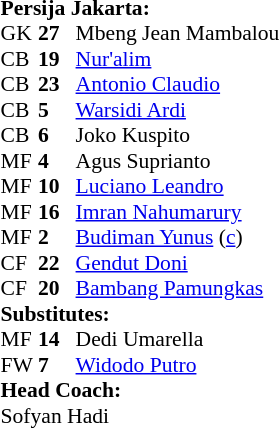<table cellspacing="0" cellpadding="0" style="font-size:90%; margin:auto;">
<tr>
<td colspan="4"><strong>Persija Jakarta:</strong></td>
</tr>
<tr>
<th width="25"></th>
<th width="25"></th>
</tr>
<tr>
<td>GK</td>
<td><strong>27</strong></td>
<td> Mbeng Jean Mambalou</td>
</tr>
<tr>
<td>CB</td>
<td><strong>19</strong></td>
<td> <a href='#'>Nur'alim</a></td>
</tr>
<tr>
<td>CB</td>
<td><strong>23</strong></td>
<td> <a href='#'>Antonio Claudio</a></td>
</tr>
<tr>
<td>CB</td>
<td><strong>5</strong></td>
<td> <a href='#'>Warsidi Ardi</a></td>
</tr>
<tr>
<td>CB</td>
<td><strong>6</strong></td>
<td> Joko Kuspito</td>
</tr>
<tr>
<td>MF</td>
<td><strong>4</strong></td>
<td> Agus Suprianto</td>
</tr>
<tr>
<td>MF</td>
<td><strong>10</strong></td>
<td> <a href='#'>Luciano Leandro</a></td>
</tr>
<tr>
<td>MF</td>
<td><strong>16</strong></td>
<td> <a href='#'>Imran Nahumarury</a></td>
<td></td>
<td></td>
</tr>
<tr>
<td>MF</td>
<td><strong>2</strong></td>
<td> <a href='#'>Budiman Yunus</a> (<a href='#'>c</a>)</td>
</tr>
<tr>
<td>CF</td>
<td><strong>22</strong></td>
<td> <a href='#'>Gendut Doni</a></td>
<td></td>
<td></td>
</tr>
<tr>
<td>CF</td>
<td><strong>20</strong></td>
<td> <a href='#'>Bambang Pamungkas</a></td>
</tr>
<tr>
<td colspan=3><strong>Substitutes:</strong></td>
</tr>
<tr>
<td>MF</td>
<td><strong>14</strong></td>
<td> Dedi Umarella</td>
<td></td>
<td></td>
</tr>
<tr>
<td>FW</td>
<td><strong>7</strong></td>
<td> <a href='#'>Widodo Putro</a></td>
<td></td>
<td></td>
</tr>
<tr>
<td colspan=3><strong>Head Coach:</strong></td>
</tr>
<tr>
<td colspan="4"> Sofyan Hadi</td>
</tr>
</table>
